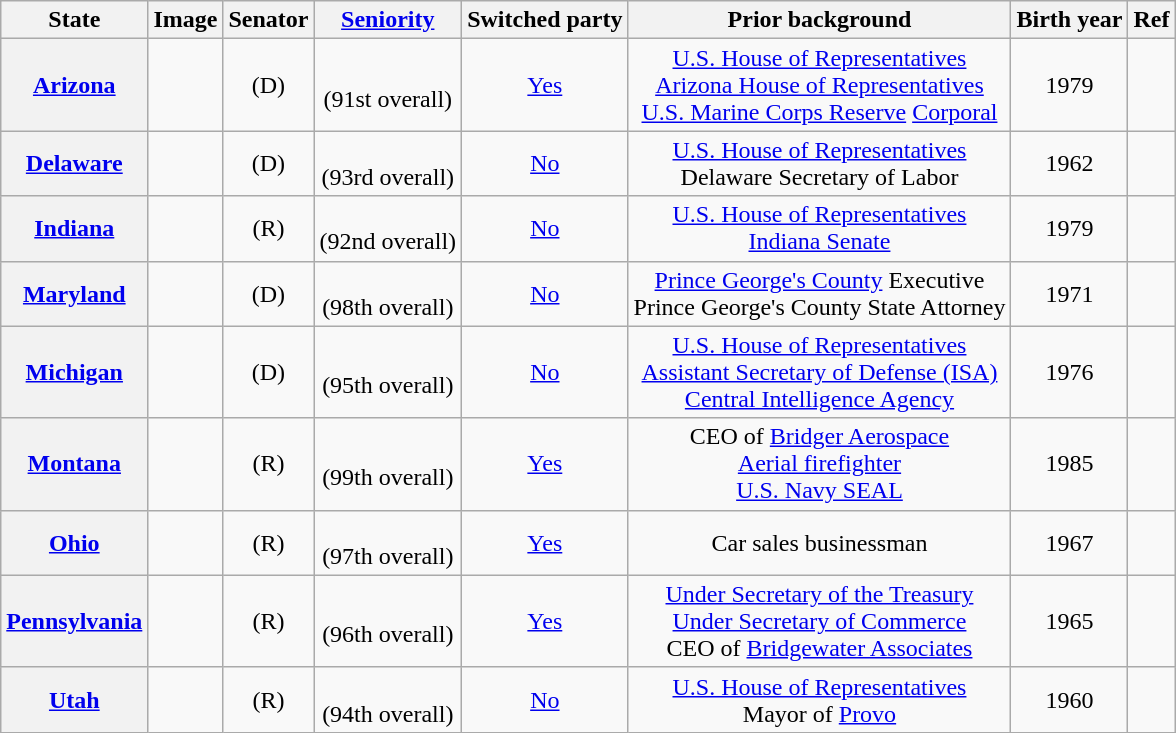<table class="sortable wikitable" style="text-align:center">
<tr>
<th>State</th>
<th>Image</th>
<th>Senator</th>
<th><a href='#'>Seniority</a></th>
<th>Switched party</th>
<th>Prior background</th>
<th>Birth year</th>
<th>Ref</th>
</tr>
<tr>
<th><a href='#'>Arizona</a></th>
<td></td>
<td> (D)</td>
<td><br>(91st overall)</td>
<td><a href='#'>Yes</a><br></td>
<td><a href='#'>U.S. House of Representatives</a><br><a href='#'>Arizona House of Representatives</a><br><a href='#'>U.S. Marine Corps Reserve</a> <a href='#'>Corporal</a></td>
<td>1979</td>
<td></td>
</tr>
<tr>
<th><a href='#'>Delaware</a></th>
<td></td>
<td> (D)</td>
<td><br>(93rd overall)</td>
<td><a href='#'>No</a><br></td>
<td><a href='#'>U.S. House of Representatives</a><br>Delaware Secretary of Labor</td>
<td>1962</td>
<td></td>
</tr>
<tr>
<th><a href='#'>Indiana</a></th>
<td></td>
<td> (R)</td>
<td><br>(92nd overall)</td>
<td><a href='#'>No</a><br></td>
<td><a href='#'>U.S. House of Representatives</a><br><a href='#'>Indiana Senate</a></td>
<td>1979</td>
<td></td>
</tr>
<tr>
<th><a href='#'>Maryland</a></th>
<td></td>
<td> (D)</td>
<td><br>(98th overall)</td>
<td><a href='#'>No</a><br></td>
<td><a href='#'>Prince George's County</a> Executive<br>Prince George's County State Attorney</td>
<td>1971</td>
<td></td>
</tr>
<tr>
<th><a href='#'>Michigan</a></th>
<td></td>
<td> (D)</td>
<td><br>(95th overall)</td>
<td><a href='#'>No</a><br></td>
<td><a href='#'>U.S. House of Representatives</a><br><a href='#'>Assistant Secretary of Defense (ISA)</a><br><a href='#'>Central Intelligence Agency</a></td>
<td>1976</td>
<td></td>
</tr>
<tr>
<th><a href='#'>Montana</a></th>
<td></td>
<td> (R)</td>
<td><br>(99th overall)</td>
<td><a href='#'>Yes</a><br></td>
<td>CEO of <a href='#'>Bridger Aerospace</a><br><a href='#'>Aerial firefighter</a><br><a href='#'>U.S. Navy SEAL</a></td>
<td>1985</td>
<td></td>
</tr>
<tr>
<th><a href='#'>Ohio</a></th>
<td></td>
<td> (R)</td>
<td><br>(97th overall)</td>
<td><a href='#'>Yes</a><br></td>
<td>Car sales businessman</td>
<td>1967</td>
<td></td>
</tr>
<tr>
<th><a href='#'>Pennsylvania</a></th>
<td></td>
<td> (R)</td>
<td><br>(96th overall)</td>
<td><a href='#'>Yes</a><br></td>
<td><a href='#'>Under Secretary of the Treasury</a><br><a href='#'>Under Secretary of Commerce</a><br>CEO of <a href='#'>Bridgewater Associates</a></td>
<td>1965</td>
<td></td>
</tr>
<tr>
<th><a href='#'>Utah</a></th>
<td></td>
<td> (R)</td>
<td><br>(94th overall)</td>
<td><a href='#'>No</a><br></td>
<td><a href='#'>U.S. House of Representatives</a><br>Mayor of <a href='#'>Provo</a></td>
<td>1960</td>
<td></td>
</tr>
</table>
